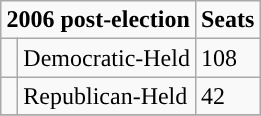<table class="wikitable">
<tr>
<td colspan="2" rowspan="1" align="center" valign="top"><strong>2006 post-election</strong></td>
<td style="vertical-align:top;"><strong>Seats</strong><br></td>
</tr>
<tr>
<td style="background-color:"> </td>
<td>Democratic-Held</td>
<td>108</td>
</tr>
<tr>
<td style="background-color:"> </td>
<td>Republican-Held</td>
<td>42</td>
</tr>
<tr>
</tr>
</table>
